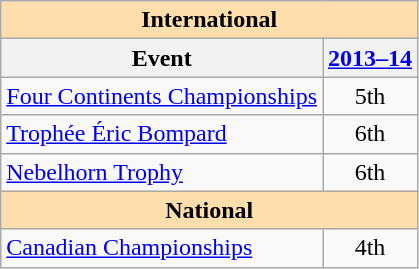<table class="wikitable" style="text-align:center">
<tr>
<th style="background-color: #ffdead; " colspan=2 align=center>International</th>
</tr>
<tr>
<th>Event</th>
<th><a href='#'>2013–14</a></th>
</tr>
<tr>
<td align=left><a href='#'>Four Continents Championships</a></td>
<td>5th</td>
</tr>
<tr>
<td align=left> <a href='#'>Trophée Éric Bompard</a></td>
<td>6th</td>
</tr>
<tr>
<td align=left><a href='#'>Nebelhorn Trophy</a></td>
<td>6th</td>
</tr>
<tr>
<th style="background-color: #ffdead; " colspan=2 align=center>National</th>
</tr>
<tr>
<td align=left><a href='#'>Canadian Championships</a></td>
<td>4th</td>
</tr>
</table>
